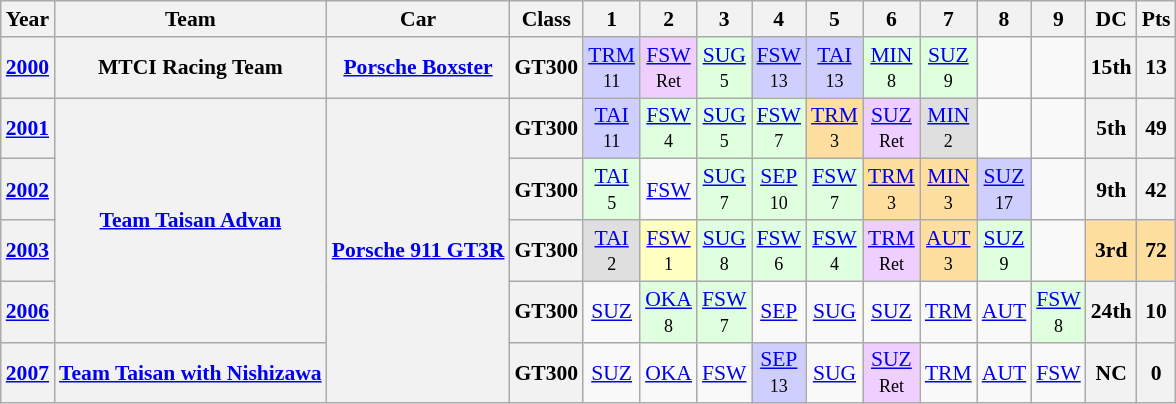<table class="wikitable" style="text-align:center; font-size:90%">
<tr>
<th>Year</th>
<th>Team</th>
<th>Car</th>
<th>Class</th>
<th>1</th>
<th>2</th>
<th>3</th>
<th>4</th>
<th>5</th>
<th>6</th>
<th>7</th>
<th>8</th>
<th>9</th>
<th>DC</th>
<th>Pts</th>
</tr>
<tr>
<th><a href='#'>2000</a></th>
<th>MTCI Racing Team</th>
<th><a href='#'>Porsche Boxster</a></th>
<th>GT300</th>
<td bgcolor="#CFCFFF"><a href='#'>TRM</a><br><small>11</small></td>
<td bgcolor="#EFCFFF"><a href='#'>FSW</a><br><small>Ret</small></td>
<td bgcolor="#DFFFDF"><a href='#'>SUG</a><br><small>5</small></td>
<td bgcolor="#CFCFFF"><a href='#'>FSW</a><br><small>13</small></td>
<td bgcolor="#CFCFFF"><a href='#'>TAI</a><br><small>13</small></td>
<td bgcolor="#DFFFDF"><a href='#'>MIN</a><br><small>8</small></td>
<td bgcolor="#DFFFDF"><a href='#'>SUZ</a><br><small>9</small></td>
<td></td>
<td></td>
<th>15th</th>
<th>13</th>
</tr>
<tr>
<th><a href='#'>2001</a></th>
<th rowspan="4"><a href='#'>Team Taisan Advan</a></th>
<th rowspan="5"><a href='#'>Porsche 911 GT3R</a></th>
<th>GT300</th>
<td bgcolor="#CFCFFF"><a href='#'>TAI</a><br><small>11</small></td>
<td bgcolor="#DFFFDF"><a href='#'>FSW</a><br><small>4</small></td>
<td bgcolor="#DFFFDF"><a href='#'>SUG</a><br><small>5</small></td>
<td bgcolor="#DFFFDF"><a href='#'>FSW</a><br><small>7</small></td>
<td bgcolor="#FFDF9F"><a href='#'>TRM</a><br><small>3</small></td>
<td bgcolor="#EFCFFF"><a href='#'>SUZ</a><br><small>Ret</small></td>
<td bgcolor="#DFDFDF"><a href='#'>MIN</a><br><small>2</small></td>
<td></td>
<td></td>
<th>5th</th>
<th>49</th>
</tr>
<tr>
<th><a href='#'>2002</a></th>
<th>GT300</th>
<td bgcolor="#DFFFDF"><a href='#'>TAI</a><br><small>5</small></td>
<td><a href='#'>FSW</a></td>
<td bgcolor="#DFFFDF"><a href='#'>SUG</a><br><small>7</small></td>
<td bgcolor="#DFFFDF"><a href='#'>SEP</a><br><small>10</small></td>
<td bgcolor="#DFFFDF"><a href='#'>FSW</a><br><small>7</small></td>
<td bgcolor="#FFDF9F"><a href='#'>TRM</a><br><small>3</small></td>
<td bgcolor="#FFDF9F"><a href='#'>MIN</a><br><small>3</small></td>
<td bgcolor="#CFCFFF"><a href='#'>SUZ</a><br><small>17</small></td>
<td></td>
<th>9th</th>
<th>42</th>
</tr>
<tr>
<th><a href='#'>2003</a></th>
<th>GT300</th>
<td bgcolor="#DFDFDF"><a href='#'>TAI</a><br><small>2</small></td>
<td bgcolor="#FFFFBF"><a href='#'>FSW</a><br><small>1</small></td>
<td bgcolor="#DFFFDF"><a href='#'>SUG</a><br><small>8</small></td>
<td bgcolor="#DFFFDF"><a href='#'>FSW</a><br><small>6</small></td>
<td bgcolor="#DFFFDF"><a href='#'>FSW</a><br><small>4</small></td>
<td bgcolor="#EFCFFF"><a href='#'>TRM</a><br><small>Ret</small></td>
<td bgcolor="#FFDF9F"><a href='#'>AUT</a><br><small>3</small></td>
<td bgcolor="#DFFFDF"><a href='#'>SUZ</a><br><small>9</small></td>
<td></td>
<td bgcolor="#FFDF9F"><strong>3rd</strong></td>
<td bgcolor="#FFDF9F"><strong>72</strong></td>
</tr>
<tr>
<th><a href='#'>2006</a></th>
<th>GT300</th>
<td><a href='#'>SUZ</a></td>
<td bgcolor="#DFFFDF"><a href='#'>OKA</a><br><small>8</small></td>
<td bgcolor="#DFFFDF"><a href='#'>FSW</a><br><small>7</small></td>
<td><a href='#'>SEP</a></td>
<td><a href='#'>SUG</a></td>
<td><a href='#'>SUZ</a></td>
<td><a href='#'>TRM</a></td>
<td><a href='#'>AUT</a></td>
<td bgcolor="#DFFFDF"><a href='#'>FSW</a><br><small>8</small></td>
<th>24th</th>
<th>10</th>
</tr>
<tr>
<th><a href='#'>2007</a></th>
<th><a href='#'>Team Taisan with Nishizawa</a></th>
<th>GT300</th>
<td><a href='#'>SUZ</a></td>
<td><a href='#'>OKA</a></td>
<td><a href='#'>FSW</a></td>
<td bgcolor="#CFCFFF"><a href='#'>SEP</a><br><small>13</small></td>
<td><a href='#'>SUG</a></td>
<td bgcolor="#EFCFFF"><a href='#'>SUZ</a><br><small>Ret</small></td>
<td><a href='#'>TRM</a></td>
<td><a href='#'>AUT</a></td>
<td><a href='#'>FSW</a></td>
<th>NC</th>
<th>0</th>
</tr>
</table>
